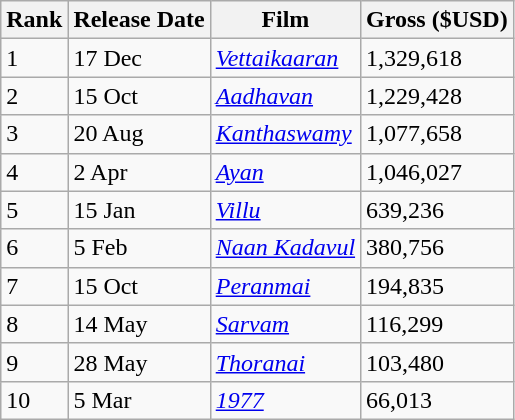<table class="wikitable">
<tr>
<th>Rank</th>
<th>Release Date</th>
<th>Film</th>
<th>Gross ($USD)</th>
</tr>
<tr>
<td>1</td>
<td>17 Dec</td>
<td><a href='#'><em>Vettaikaaran</em></a></td>
<td>1,329,618</td>
</tr>
<tr>
<td>2</td>
<td>15 Oct</td>
<td><em><a href='#'>Aadhavan</a></em></td>
<td>1,229,428</td>
</tr>
<tr>
<td>3</td>
<td>20 Aug</td>
<td><em><a href='#'>Kanthaswamy</a></em></td>
<td>1,077,658</td>
</tr>
<tr>
<td>4</td>
<td>2 Apr</td>
<td><a href='#'><em>Ayan</em></a></td>
<td>1,046,027</td>
</tr>
<tr>
<td>5</td>
<td>15 Jan</td>
<td><a href='#'><em>Villu</em></a></td>
<td>639,236</td>
</tr>
<tr>
<td>6</td>
<td>5 Feb</td>
<td><em><a href='#'>Naan Kadavul</a></em></td>
<td>380,756</td>
</tr>
<tr>
<td>7</td>
<td>15 Oct</td>
<td><em><a href='#'>Peranmai</a></em></td>
<td>194,835</td>
</tr>
<tr>
<td>8</td>
<td>14 May</td>
<td><em><a href='#'>Sarvam</a></em></td>
<td>116,299</td>
</tr>
<tr>
<td>9</td>
<td>28 May</td>
<td><em><a href='#'>Thoranai</a></em></td>
<td>103,480</td>
</tr>
<tr>
<td>10</td>
<td>5 Mar</td>
<td><a href='#'><em>1977</em></a></td>
<td>66,013</td>
</tr>
</table>
